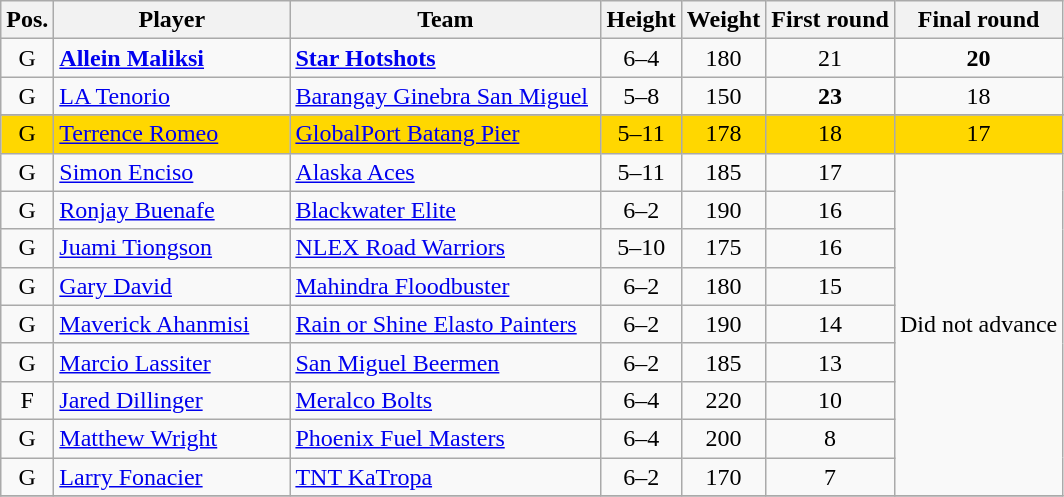<table class="wikitable">
<tr>
<th>Pos.</th>
<th style="width:150px;">Player</th>
<th width=200px>Team</th>
<th>Height</th>
<th>Weight</th>
<th>First round</th>
<th>Final round</th>
</tr>
<tr>
<td style="text-align:center">G</td>
<td><strong><a href='#'>Allein Maliksi</a></strong></td>
<td><strong><a href='#'>Star Hotshots</a></strong></td>
<td align=center>6–4</td>
<td align=center>180</td>
<td align=center>21</td>
<td style="text-align:center;"><strong>20</strong></td>
</tr>
<tr>
<td style="text-align:center">G</td>
<td><a href='#'>LA Tenorio</a></td>
<td><a href='#'>Barangay Ginebra San Miguel</a></td>
<td align=center>5–8</td>
<td align=center>150</td>
<td align=center><strong>23</strong></td>
<td style="text-align:center;">18</td>
</tr>
<tr>
</tr>
<tr bgcolor=#FFD700>
<td style="text-align:center">G</td>
<td><a href='#'>Terrence Romeo</a></td>
<td><a href='#'>GlobalPort Batang Pier</a></td>
<td align=center>5–11</td>
<td align=center>178</td>
<td align=center>18</td>
<td style="text-align:center;">17</td>
</tr>
<tr>
<td style="text-align:center">G</td>
<td><a href='#'>Simon Enciso</a></td>
<td><a href='#'>Alaska Aces</a></td>
<td align=center>5–11</td>
<td align=center>185</td>
<td align=center>17</td>
<td rowspan=9>Did not advance</td>
</tr>
<tr>
<td style="text-align:center">G</td>
<td><a href='#'>Ronjay Buenafe</a></td>
<td><a href='#'>Blackwater Elite</a></td>
<td align=center>6–2</td>
<td align=center>190</td>
<td align=center>16</td>
</tr>
<tr>
<td style="text-align:center">G</td>
<td><a href='#'>Juami Tiongson</a></td>
<td><a href='#'>NLEX Road Warriors</a></td>
<td align=center>5–10</td>
<td align=center>175</td>
<td align=center>16</td>
</tr>
<tr>
<td style="text-align:center">G</td>
<td><a href='#'>Gary David</a></td>
<td><a href='#'>Mahindra Floodbuster</a></td>
<td align=center>6–2</td>
<td align=center>180</td>
<td align=center>15</td>
</tr>
<tr>
<td style="text-align:center">G</td>
<td><a href='#'>Maverick Ahanmisi</a></td>
<td><a href='#'>Rain or Shine Elasto Painters</a></td>
<td align=center>6–2</td>
<td align=center>190</td>
<td align=center>14</td>
</tr>
<tr>
<td style="text-align:center">G</td>
<td><a href='#'>Marcio Lassiter</a></td>
<td><a href='#'>San Miguel Beermen</a></td>
<td align=center>6–2</td>
<td align=center>185</td>
<td align=center>13</td>
</tr>
<tr>
<td style="text-align:center">F</td>
<td><a href='#'>Jared Dillinger</a></td>
<td><a href='#'>Meralco Bolts</a></td>
<td align=center>6–4</td>
<td align=center>220</td>
<td align=center>10</td>
</tr>
<tr>
<td style="text-align:center">G</td>
<td><a href='#'>Matthew Wright</a></td>
<td><a href='#'>Phoenix Fuel Masters</a></td>
<td align=center>6–4</td>
<td align=center>200</td>
<td align=center>8</td>
</tr>
<tr>
<td style="text-align:center">G</td>
<td><a href='#'>Larry Fonacier</a></td>
<td><a href='#'>TNT KaTropa</a></td>
<td align=center>6–2</td>
<td align=center>170</td>
<td align=center>7</td>
</tr>
<tr>
</tr>
</table>
